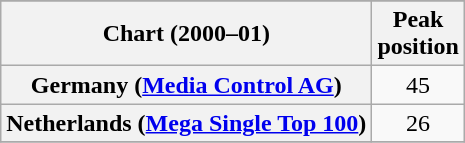<table class="wikitable sortable plainrowheaders">
<tr>
</tr>
<tr>
<th>Chart (2000–01)</th>
<th>Peak<br>position</th>
</tr>
<tr>
<th scope="row">Germany (<a href='#'>Media Control AG</a>)</th>
<td style="text-align:center;">45</td>
</tr>
<tr>
<th scope="row">Netherlands (<a href='#'>Mega Single Top 100</a>)</th>
<td style="text-align:center;">26</td>
</tr>
<tr>
</tr>
</table>
